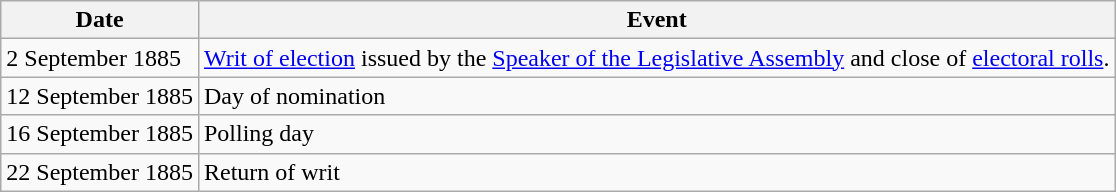<table class="wikitable">
<tr>
<th>Date</th>
<th>Event</th>
</tr>
<tr>
<td>2 September 1885</td>
<td><a href='#'>Writ of election</a> issued by the <a href='#'>Speaker of the Legislative Assembly</a> and close of <a href='#'>electoral rolls</a>.</td>
</tr>
<tr>
<td>12 September 1885</td>
<td>Day of nomination</td>
</tr>
<tr>
<td>16 September 1885</td>
<td>Polling day</td>
</tr>
<tr>
<td>22 September 1885</td>
<td>Return of writ</td>
</tr>
</table>
